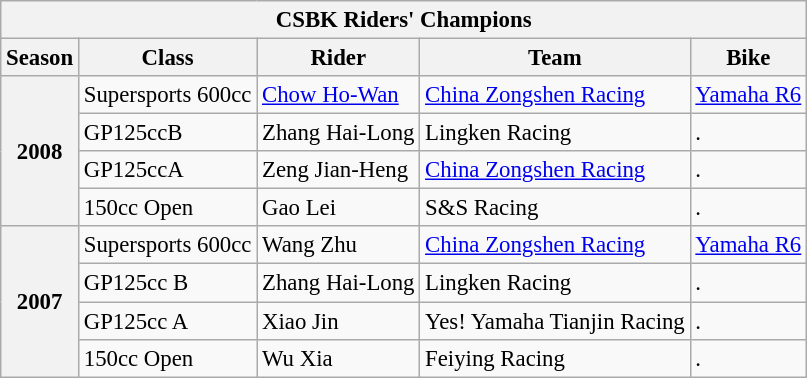<table class="wikitable" style="font-size: 95%;">
<tr>
<th colspan="6" align="center">CSBK Riders' Champions</th>
</tr>
<tr>
<th>Season</th>
<th>Class</th>
<th>Rider</th>
<th>Team</th>
<th>Bike</th>
</tr>
<tr>
<th rowspan=4>2008</th>
<td>Supersports 600cc</td>
<td> <a href='#'>Chow Ho-Wan</a></td>
<td><a href='#'>China Zongshen Racing</a></td>
<td><a href='#'>Yamaha R6</a></td>
</tr>
<tr>
<td>GP125ccB</td>
<td> Zhang Hai-Long</td>
<td>Lingken Racing</td>
<td>.</td>
</tr>
<tr>
<td>GP125ccA</td>
<td> Zeng Jian-Heng</td>
<td><a href='#'>China Zongshen Racing</a></td>
<td>.</td>
</tr>
<tr>
<td>150cc Open</td>
<td> Gao Lei</td>
<td>S&S Racing</td>
<td>.</td>
</tr>
<tr>
<th rowspan=4>2007</th>
<td>Supersports 600cc</td>
<td> Wang Zhu</td>
<td><a href='#'>China Zongshen Racing</a></td>
<td><a href='#'>Yamaha R6</a></td>
</tr>
<tr>
<td>GP125cc B</td>
<td> Zhang Hai-Long</td>
<td>Lingken Racing</td>
<td>.</td>
</tr>
<tr>
<td>GP125cc A</td>
<td> Xiao Jin</td>
<td>Yes! Yamaha Tianjin Racing</td>
<td>.</td>
</tr>
<tr>
<td>150cc Open</td>
<td> Wu Xia</td>
<td>Feiying Racing</td>
<td>.</td>
</tr>
</table>
